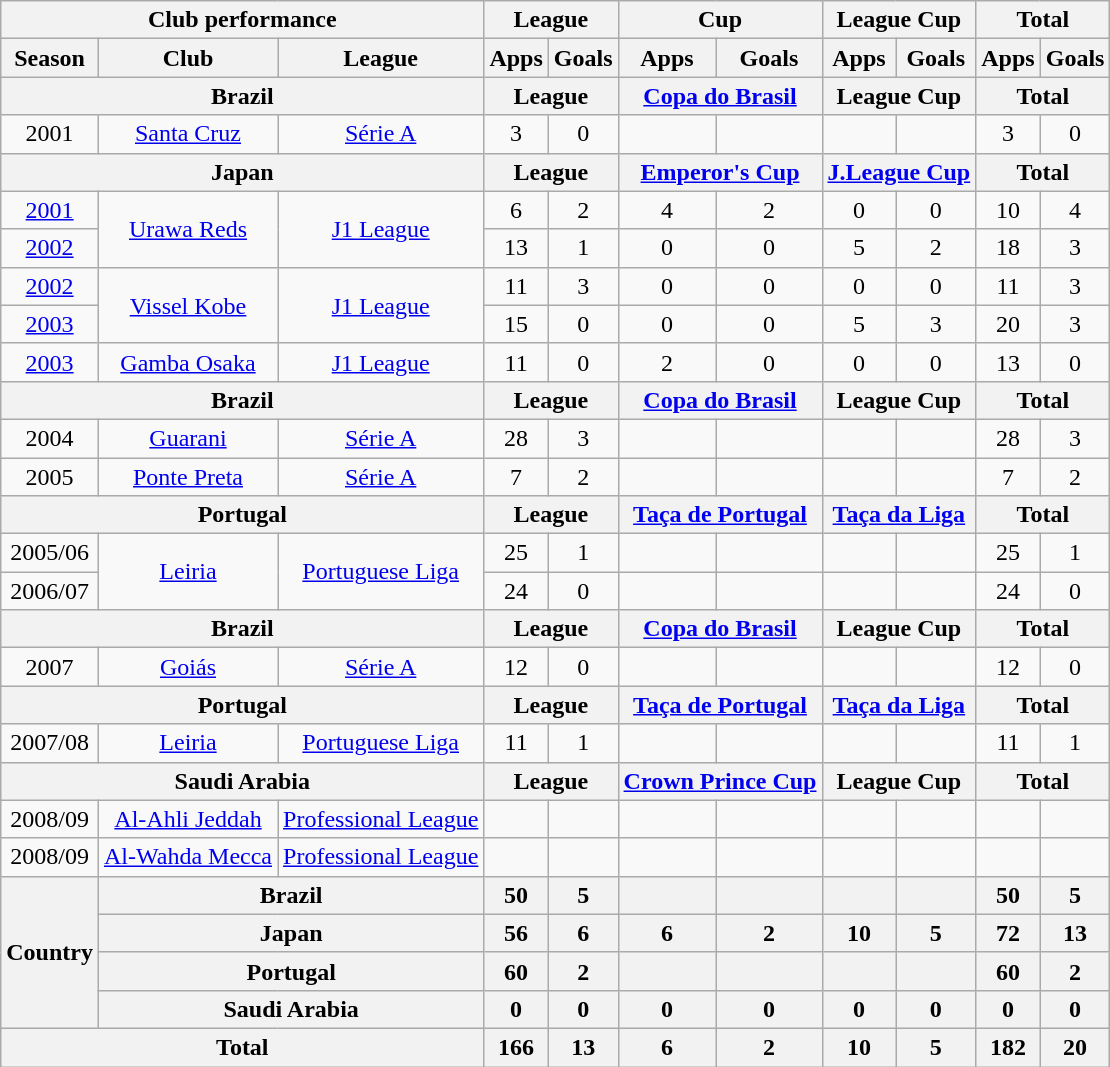<table class="wikitable" style="text-align:center;">
<tr>
<th colspan=3>Club performance</th>
<th colspan=2>League</th>
<th colspan=2>Cup</th>
<th colspan=2>League Cup</th>
<th colspan=2>Total</th>
</tr>
<tr>
<th>Season</th>
<th>Club</th>
<th>League</th>
<th>Apps</th>
<th>Goals</th>
<th>Apps</th>
<th>Goals</th>
<th>Apps</th>
<th>Goals</th>
<th>Apps</th>
<th>Goals</th>
</tr>
<tr>
<th colspan=3>Brazil</th>
<th colspan=2>League</th>
<th colspan=2><a href='#'>Copa do Brasil</a></th>
<th colspan=2>League Cup</th>
<th colspan=2>Total</th>
</tr>
<tr>
<td>2001</td>
<td><a href='#'>Santa Cruz</a></td>
<td><a href='#'>Série A</a></td>
<td>3</td>
<td>0</td>
<td></td>
<td></td>
<td></td>
<td></td>
<td>3</td>
<td>0</td>
</tr>
<tr>
<th colspan=3>Japan</th>
<th colspan=2>League</th>
<th colspan=2><a href='#'>Emperor's Cup</a></th>
<th colspan=2><a href='#'>J.League Cup</a></th>
<th colspan=2>Total</th>
</tr>
<tr>
<td><a href='#'>2001</a></td>
<td rowspan="2"><a href='#'>Urawa Reds</a></td>
<td rowspan="2"><a href='#'>J1 League</a></td>
<td>6</td>
<td>2</td>
<td>4</td>
<td>2</td>
<td>0</td>
<td>0</td>
<td>10</td>
<td>4</td>
</tr>
<tr>
<td><a href='#'>2002</a></td>
<td>13</td>
<td>1</td>
<td>0</td>
<td>0</td>
<td>5</td>
<td>2</td>
<td>18</td>
<td>3</td>
</tr>
<tr>
<td><a href='#'>2002</a></td>
<td rowspan="2"><a href='#'>Vissel Kobe</a></td>
<td rowspan="2"><a href='#'>J1 League</a></td>
<td>11</td>
<td>3</td>
<td>0</td>
<td>0</td>
<td>0</td>
<td>0</td>
<td>11</td>
<td>3</td>
</tr>
<tr>
<td><a href='#'>2003</a></td>
<td>15</td>
<td>0</td>
<td>0</td>
<td>0</td>
<td>5</td>
<td>3</td>
<td>20</td>
<td>3</td>
</tr>
<tr>
<td><a href='#'>2003</a></td>
<td><a href='#'>Gamba Osaka</a></td>
<td><a href='#'>J1 League</a></td>
<td>11</td>
<td>0</td>
<td>2</td>
<td>0</td>
<td>0</td>
<td>0</td>
<td>13</td>
<td>0</td>
</tr>
<tr>
<th colspan=3>Brazil</th>
<th colspan=2>League</th>
<th colspan=2><a href='#'>Copa do Brasil</a></th>
<th colspan=2>League Cup</th>
<th colspan=2>Total</th>
</tr>
<tr>
<td>2004</td>
<td><a href='#'>Guarani</a></td>
<td><a href='#'>Série A</a></td>
<td>28</td>
<td>3</td>
<td></td>
<td></td>
<td></td>
<td></td>
<td>28</td>
<td>3</td>
</tr>
<tr>
<td>2005</td>
<td><a href='#'>Ponte Preta</a></td>
<td><a href='#'>Série A</a></td>
<td>7</td>
<td>2</td>
<td></td>
<td></td>
<td></td>
<td></td>
<td>7</td>
<td>2</td>
</tr>
<tr>
<th colspan=3>Portugal</th>
<th colspan=2>League</th>
<th colspan=2><a href='#'>Taça de Portugal</a></th>
<th colspan=2><a href='#'>Taça da Liga</a></th>
<th colspan=2>Total</th>
</tr>
<tr>
<td>2005/06</td>
<td rowspan="2"><a href='#'>Leiria</a></td>
<td rowspan="2"><a href='#'>Portuguese Liga</a></td>
<td>25</td>
<td>1</td>
<td></td>
<td></td>
<td></td>
<td></td>
<td>25</td>
<td>1</td>
</tr>
<tr>
<td>2006/07</td>
<td>24</td>
<td>0</td>
<td></td>
<td></td>
<td></td>
<td></td>
<td>24</td>
<td>0</td>
</tr>
<tr>
<th colspan=3>Brazil</th>
<th colspan=2>League</th>
<th colspan=2><a href='#'>Copa do Brasil</a></th>
<th colspan=2>League Cup</th>
<th colspan=2>Total</th>
</tr>
<tr>
<td>2007</td>
<td><a href='#'>Goiás</a></td>
<td><a href='#'>Série A</a></td>
<td>12</td>
<td>0</td>
<td></td>
<td></td>
<td></td>
<td></td>
<td>12</td>
<td>0</td>
</tr>
<tr>
<th colspan=3>Portugal</th>
<th colspan=2>League</th>
<th colspan=2><a href='#'>Taça de Portugal</a></th>
<th colspan=2><a href='#'>Taça da Liga</a></th>
<th colspan=2>Total</th>
</tr>
<tr>
<td>2007/08</td>
<td><a href='#'>Leiria</a></td>
<td><a href='#'>Portuguese Liga</a></td>
<td>11</td>
<td>1</td>
<td></td>
<td></td>
<td></td>
<td></td>
<td>11</td>
<td>1</td>
</tr>
<tr>
<th colspan=3>Saudi Arabia</th>
<th colspan=2>League</th>
<th colspan=2><a href='#'>Crown Prince Cup</a></th>
<th colspan=2>League Cup</th>
<th colspan=2>Total</th>
</tr>
<tr>
<td>2008/09</td>
<td><a href='#'>Al-Ahli Jeddah</a></td>
<td><a href='#'>Professional League</a></td>
<td></td>
<td></td>
<td></td>
<td></td>
<td></td>
<td></td>
<td></td>
<td></td>
</tr>
<tr>
<td>2008/09</td>
<td><a href='#'>Al-Wahda Mecca</a></td>
<td><a href='#'>Professional League</a></td>
<td></td>
<td></td>
<td></td>
<td></td>
<td></td>
<td></td>
<td></td>
<td></td>
</tr>
<tr>
<th rowspan=4>Country</th>
<th colspan=2>Brazil</th>
<th>50</th>
<th>5</th>
<th></th>
<th></th>
<th></th>
<th></th>
<th>50</th>
<th>5</th>
</tr>
<tr>
<th colspan=2>Japan</th>
<th>56</th>
<th>6</th>
<th>6</th>
<th>2</th>
<th>10</th>
<th>5</th>
<th>72</th>
<th>13</th>
</tr>
<tr>
<th colspan=2>Portugal</th>
<th>60</th>
<th>2</th>
<th></th>
<th></th>
<th></th>
<th></th>
<th>60</th>
<th>2</th>
</tr>
<tr>
<th colspan=2>Saudi Arabia</th>
<th>0</th>
<th>0</th>
<th>0</th>
<th>0</th>
<th>0</th>
<th>0</th>
<th>0</th>
<th>0</th>
</tr>
<tr>
<th colspan=3>Total</th>
<th>166</th>
<th>13</th>
<th>6</th>
<th>2</th>
<th>10</th>
<th>5</th>
<th>182</th>
<th>20</th>
</tr>
</table>
